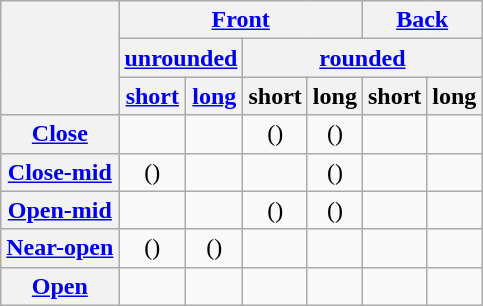<table class="wikitable" style=text-align:center>
<tr>
<th rowspan=3></th>
<th colspan=4><a href='#'>Front</a></th>
<th colspan=2><a href='#'>Back</a></th>
</tr>
<tr class=small>
<th colspan=2><a href='#'>unrounded</a></th>
<th colspan=4><a href='#'>rounded</a></th>
</tr>
<tr class=small>
<th><a href='#'>short</a></th>
<th><a href='#'>long</a></th>
<th>short</th>
<th>long</th>
<th>short</th>
<th>long</th>
</tr>
<tr>
<th><a href='#'>Close</a></th>
<td></td>
<td></td>
<td>()</td>
<td>()</td>
<td></td>
<td></td>
</tr>
<tr>
<th><a href='#'>Close-mid</a></th>
<td>()</td>
<td></td>
<td></td>
<td>()</td>
<td></td>
<td></td>
</tr>
<tr>
<th><a href='#'>Open-mid</a></th>
<td></td>
<td></td>
<td>()</td>
<td>()</td>
<td></td>
<td></td>
</tr>
<tr>
<th><a href='#'>Near-open</a></th>
<td>()</td>
<td>()</td>
<td></td>
<td></td>
<td></td>
<td></td>
</tr>
<tr>
<th><a href='#'>Open</a></th>
<td></td>
<td></td>
<td></td>
<td></td>
<td></td>
<td></td>
</tr>
</table>
